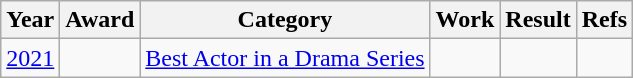<table class="wikitable">
<tr>
<th>Year</th>
<th>Award</th>
<th>Category</th>
<th>Work</th>
<th>Result</th>
<th>Refs</th>
</tr>
<tr>
<td><a href='#'>2021</a></td>
<td></td>
<td><a href='#'>Best Actor in a Drama Series</a></td>
<td></td>
<td></td>
<td style="text-align:center;"></td>
</tr>
</table>
